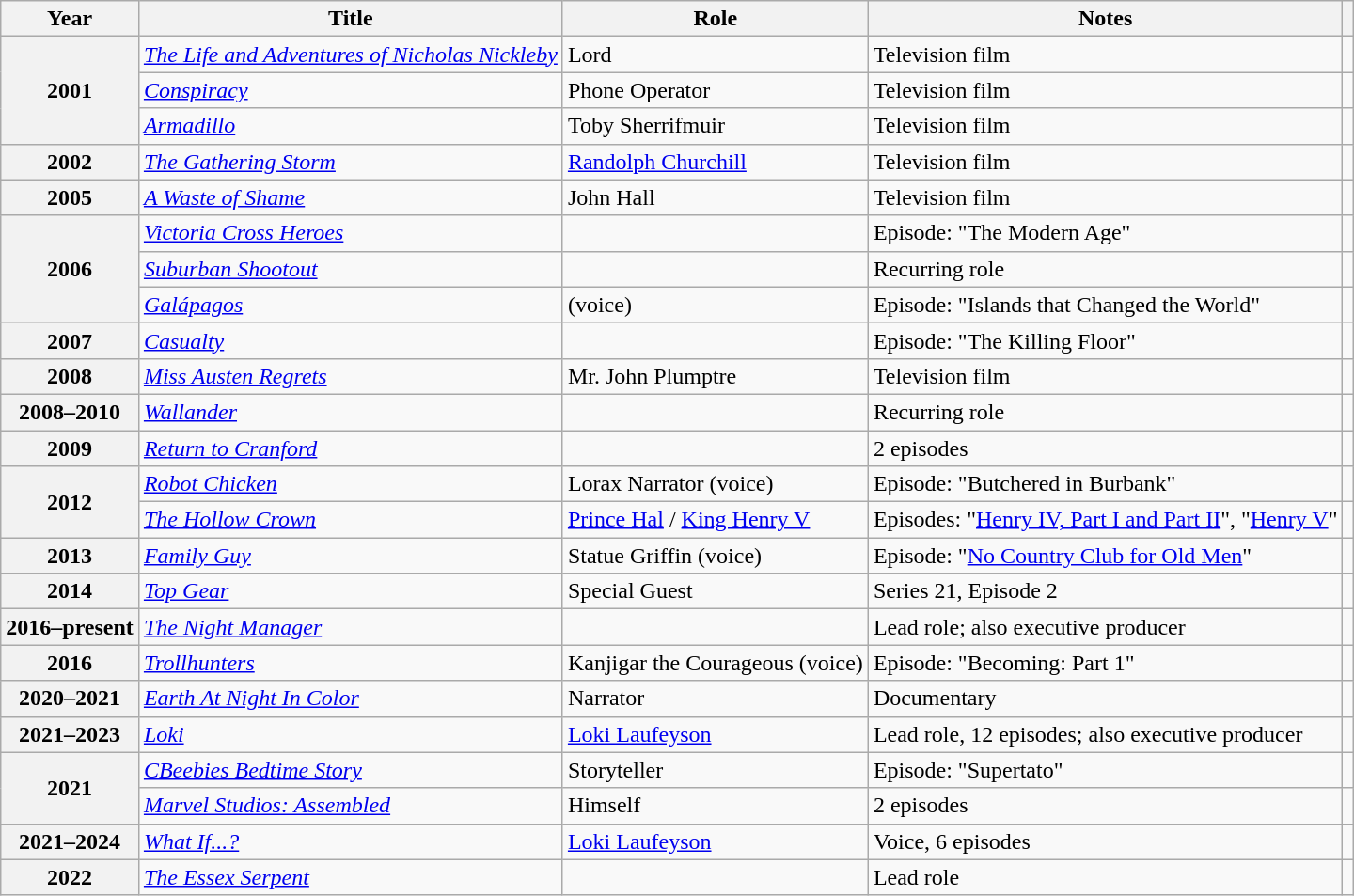<table class="wikitable plainrowheaders sortable" style="margin-right: 0;">
<tr>
<th scope="col">Year</th>
<th scope="col">Title</th>
<th scope="col">Role</th>
<th scope="col" class="unsortable">Notes</th>
<th scope="col" class="unsortable"></th>
</tr>
<tr>
<th scope=row rowspan="3">2001</th>
<td><em><a href='#'>The Life and Adventures of Nicholas Nickleby</a></em></td>
<td>Lord</td>
<td>Television film</td>
<td></td>
</tr>
<tr>
<td><em><a href='#'>Conspiracy</a></em></td>
<td>Phone Operator</td>
<td>Television film</td>
<td></td>
</tr>
<tr>
<td><em><a href='#'>Armadillo</a></em></td>
<td>Toby Sherrifmuir</td>
<td>Television film</td>
<td></td>
</tr>
<tr>
<th scope=row>2002</th>
<td><em><a href='#'>The Gathering Storm</a></em></td>
<td><a href='#'>Randolph Churchill</a></td>
<td>Television film</td>
<td></td>
</tr>
<tr>
<th scope="row">2005</th>
<td><em><a href='#'>A Waste of Shame</a></em></td>
<td>John Hall</td>
<td>Television film</td>
<td></td>
</tr>
<tr>
<th rowspan="3" scope="row">2006</th>
<td><em><a href='#'>Victoria Cross Heroes</a></em></td>
<td></td>
<td>Episode: "The Modern Age"</td>
<td style="text-align: center;"></td>
</tr>
<tr>
<td><em><a href='#'>Suburban Shootout</a></em></td>
<td></td>
<td>Recurring role</td>
<td style="text-align: center;"></td>
</tr>
<tr>
<td><em><a href='#'>Galápagos</a></em></td>
<td> (voice)</td>
<td>Episode: "Islands that Changed the World"</td>
<td style="text-align: center;"></td>
</tr>
<tr>
<th scope="row">2007</th>
<td><em><a href='#'>Casualty</a></em></td>
<td></td>
<td>Episode: "The Killing Floor"</td>
<td></td>
</tr>
<tr>
<th scope="row">2008</th>
<td><em><a href='#'>Miss Austen Regrets</a></em></td>
<td>Mr. John Plumptre</td>
<td>Television film</td>
<td></td>
</tr>
<tr>
<th scope="row">2008–2010</th>
<td><em><a href='#'>Wallander</a></em></td>
<td></td>
<td>Recurring role</td>
<td style="text-align: center;"></td>
</tr>
<tr>
<th scope="row">2009</th>
<td><em><a href='#'>Return to Cranford</a></em></td>
<td></td>
<td>2 episodes</td>
<td style="text-align: center;"></td>
</tr>
<tr>
<th rowspan="2" scope="row">2012</th>
<td><em><a href='#'>Robot Chicken</a></em></td>
<td>Lorax Narrator (voice)</td>
<td>Episode: "Butchered in Burbank"</td>
<td style="text-align: center;"></td>
</tr>
<tr>
<td><em><a href='#'>The Hollow Crown</a></em></td>
<td><a href='#'>Prince Hal</a> / <a href='#'>King Henry V</a></td>
<td>Episodes: "<a href='#'>Henry IV, Part I and Part II</a>", "<a href='#'>Henry V</a>"</td>
<td></td>
</tr>
<tr>
<th scope="row">2013</th>
<td><em><a href='#'>Family Guy</a></em></td>
<td>Statue Griffin (voice)</td>
<td>Episode: "<a href='#'>No Country Club for Old Men</a>"</td>
<td style="text-align: center;"></td>
</tr>
<tr>
<th scope="row">2014</th>
<td><em><a href='#'>Top Gear</a></em></td>
<td>Special Guest</td>
<td>Series 21, Episode 2</td>
<td style="text-align: center;"></td>
</tr>
<tr>
<th scope="row">2016–present</th>
<td><em><a href='#'>The Night Manager</a></em></td>
<td></td>
<td>Lead role; also executive producer</td>
<td style="text-align: center;"></td>
</tr>
<tr>
<th scope="row">2016</th>
<td><em><a href='#'>Trollhunters</a></em></td>
<td>Kanjigar the Courageous (voice)</td>
<td>Episode: "Becoming: Part 1"</td>
<td style="text-align: center;"></td>
</tr>
<tr>
<th scope="row">2020–2021</th>
<td><em><a href='#'>Earth At Night In Color</a></em></td>
<td>Narrator</td>
<td>Documentary</td>
<td style="text-align: center;"></td>
</tr>
<tr>
<th scope="row">2021–2023</th>
<td><em><a href='#'>Loki</a></em></td>
<td><a href='#'>Loki Laufeyson</a></td>
<td>Lead role, 12 episodes; also executive producer</td>
<td style="text-align: center;"></td>
</tr>
<tr>
<th rowspan="2" scope="row">2021</th>
<td><em><a href='#'>CBeebies Bedtime Story</a></em></td>
<td>Storyteller</td>
<td>Episode: "Supertato"</td>
<td style="text-align: center;"></td>
</tr>
<tr>
<td><em><a href='#'>Marvel Studios: Assembled</a></em></td>
<td>Himself</td>
<td>2 episodes</td>
<td style="text-align: center;"></td>
</tr>
<tr>
<th scope="row">2021–2024</th>
<td><em><a href='#'>What If...?</a></em></td>
<td><a href='#'>Loki Laufeyson</a></td>
<td>Voice, 6 episodes</td>
<td style="text-align: center;"></td>
</tr>
<tr>
<th scope="row">2022</th>
<td><em><a href='#'>The Essex Serpent</a></em></td>
<td></td>
<td>Lead role</td>
<td style="text-align: center;"></td>
</tr>
</table>
